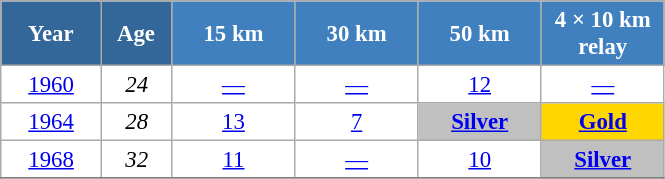<table class="wikitable" style="font-size:95%; text-align:center; border:grey solid 1px; border-collapse:collapse; background:#ffffff;">
<tr>
<th style="background-color:#369; color:white; width:60px;"> Year </th>
<th style="background-color:#369; color:white; width:40px;"> Age </th>
<th style="background-color:#4180be; color:white; width:75px;"> 15 km </th>
<th style="background-color:#4180be; color:white; width:75px;"> 30 km </th>
<th style="background-color:#4180be; color:white; width:75px;"> 50 km </th>
<th style="background-color:#4180be; color:white; width:75px;"> 4 × 10 km <br> relay </th>
</tr>
<tr>
<td><a href='#'>1960</a></td>
<td><em>24</em></td>
<td><a href='#'>—</a></td>
<td><a href='#'>—</a></td>
<td><a href='#'>12</a></td>
<td><a href='#'>—</a></td>
</tr>
<tr>
<td><a href='#'>1964</a></td>
<td><em>28</em></td>
<td><a href='#'>13</a></td>
<td><a href='#'>7</a></td>
<td style="background:silver;"><a href='#'><strong>Silver</strong></a></td>
<td style="background:gold;"><a href='#'><strong>Gold</strong></a></td>
</tr>
<tr>
<td><a href='#'>1968</a></td>
<td><em>32</em></td>
<td><a href='#'>11</a></td>
<td><a href='#'>—</a></td>
<td><a href='#'>10</a></td>
<td style="background:silver;"><a href='#'><strong>Silver</strong></a></td>
</tr>
<tr>
</tr>
</table>
